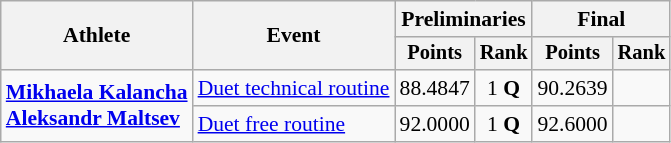<table class=wikitable style="font-size:90%">
<tr>
<th rowspan="2">Athlete</th>
<th rowspan="2">Event</th>
<th colspan="2">Preliminaries</th>
<th colspan="2">Final</th>
</tr>
<tr style="font-size:95%">
<th>Points</th>
<th>Rank</th>
<th>Points</th>
<th>Rank</th>
</tr>
<tr align=center>
<td align=left rowspan=2><strong><a href='#'>Mikhaela Kalancha</a><br><a href='#'>Aleksandr Maltsev</a></strong></td>
<td align=left><a href='#'>Duet technical routine</a></td>
<td>88.4847</td>
<td>1 <strong>Q</strong></td>
<td>90.2639</td>
<td></td>
</tr>
<tr align=center>
<td align=left><a href='#'>Duet free routine</a></td>
<td>92.0000</td>
<td>1 <strong>Q</strong></td>
<td>92.6000</td>
<td></td>
</tr>
</table>
